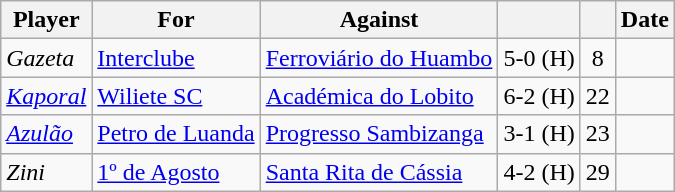<table class="wikitable sortable">
<tr>
<th>Player</th>
<th>For</th>
<th>Against</th>
<th style="text-align:center"></th>
<th></th>
<th>Date</th>
</tr>
<tr>
<td> <em>Gazeta</em></td>
<td><a href='#'>Interclube</a></td>
<td><a href='#'>Ferroviário do Huambo</a></td>
<td align=center>5-0 (H)</td>
<td align=center>8</td>
<td></td>
</tr>
<tr>
<td> <em><a href='#'>Kaporal</a></em></td>
<td><a href='#'>Wiliete SC</a></td>
<td><a href='#'>Académica do Lobito</a></td>
<td align=center>6-2 (H)</td>
<td align=center>22</td>
<td></td>
</tr>
<tr>
<td> <em><a href='#'>Azulão</a></em></td>
<td><a href='#'>Petro de Luanda</a></td>
<td><a href='#'>Progresso Sambizanga</a></td>
<td align=center>3-1 (H)</td>
<td align=center>23</td>
<td></td>
</tr>
<tr>
<td> <em>Zini</em></td>
<td><a href='#'>1º de Agosto</a></td>
<td><a href='#'>Santa Rita de Cássia</a></td>
<td align=center>4-2 (H)</td>
<td align=center>29</td>
<td></td>
</tr>
</table>
